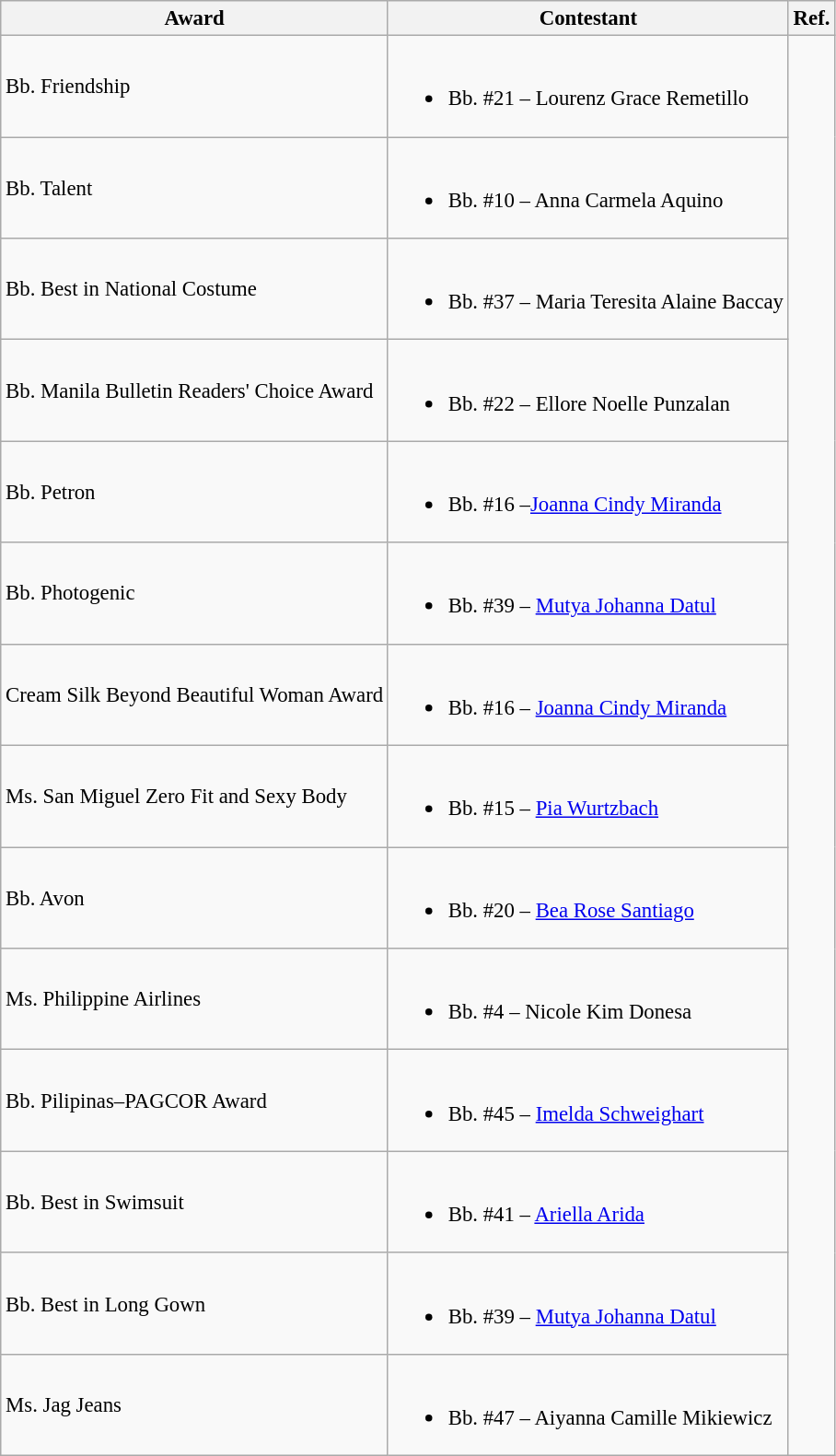<table class="wikitable sortable" style="font-size: 95%;">
<tr>
<th>Award</th>
<th>Contestant</th>
<th>Ref.</th>
</tr>
<tr>
<td>Bb. Friendship</td>
<td><br><ul><li>Bb. #21 – Lourenz Grace Remetillo</li></ul></td>
<td rowspan="14"></td>
</tr>
<tr>
<td>Bb. Talent</td>
<td><br><ul><li>Bb. #10 – Anna Carmela Aquino</li></ul></td>
</tr>
<tr>
<td>Bb. Best in National Costume</td>
<td><br><ul><li>Bb. #37 – Maria Teresita Alaine Baccay</li></ul></td>
</tr>
<tr>
<td>Bb. Manila Bulletin Readers' Choice Award</td>
<td><br><ul><li>Bb. #22 – Ellore Noelle Punzalan</li></ul></td>
</tr>
<tr>
<td>Bb. Petron</td>
<td><br><ul><li>Bb. #16 –<a href='#'>Joanna Cindy Miranda</a></li></ul></td>
</tr>
<tr>
<td>Bb. Photogenic</td>
<td><br><ul><li>Bb. #39 – <a href='#'>Mutya Johanna Datul</a></li></ul></td>
</tr>
<tr>
<td>Cream Silk Beyond Beautiful Woman Award</td>
<td><br><ul><li>Bb. #16 – <a href='#'>Joanna Cindy Miranda</a></li></ul></td>
</tr>
<tr>
<td>Ms. San Miguel Zero Fit and Sexy Body</td>
<td><br><ul><li>Bb. #15 – <a href='#'>Pia Wurtzbach</a></li></ul></td>
</tr>
<tr>
<td>Bb. Avon</td>
<td><br><ul><li>Bb. #20 – <a href='#'>Bea Rose Santiago</a></li></ul></td>
</tr>
<tr>
<td>Ms. Philippine Airlines</td>
<td><br><ul><li>Bb. #4 – Nicole Kim Donesa</li></ul></td>
</tr>
<tr>
<td>Bb. Pilipinas–PAGCOR Award</td>
<td><br><ul><li>Bb. #45 – <a href='#'>Imelda Schweighart</a></li></ul></td>
</tr>
<tr>
<td>Bb. Best in Swimsuit</td>
<td><br><ul><li>Bb. #41 – <a href='#'>Ariella Arida</a></li></ul></td>
</tr>
<tr>
<td>Bb. Best in Long Gown</td>
<td><br><ul><li>Bb. #39 – <a href='#'>Mutya Johanna Datul</a></li></ul></td>
</tr>
<tr>
<td>Ms. Jag Jeans</td>
<td><br><ul><li>Bb. #47 – Aiyanna Camille Mikiewicz</li></ul></td>
</tr>
</table>
